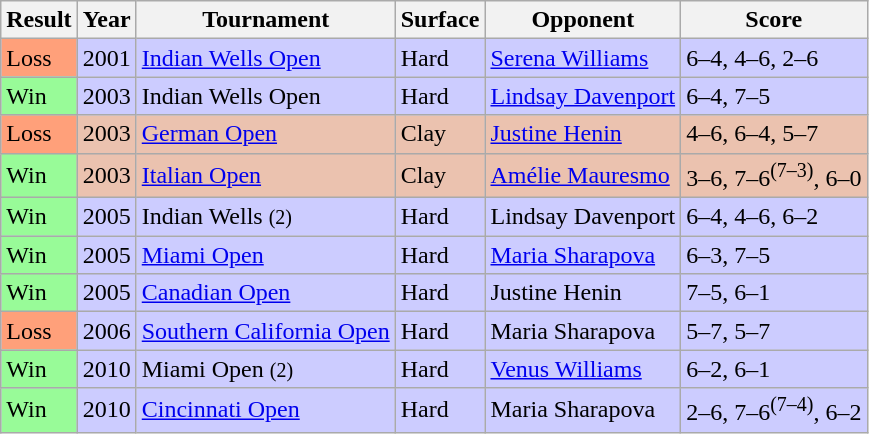<table class="sortable wikitable">
<tr>
<th>Result</th>
<th>Year</th>
<th>Tournament</th>
<th>Surface</th>
<th>Opponent</th>
<th>Score</th>
</tr>
<tr bgcolor=#CCCCFF>
<td bgcolor=FFA07A>Loss</td>
<td>2001</td>
<td><a href='#'>Indian Wells Open</a></td>
<td>Hard</td>
<td> <a href='#'>Serena Williams</a></td>
<td>6–4, 4–6, 2–6</td>
</tr>
<tr bgcolor=#CCCCFF>
<td bgcolor=98FB98>Win</td>
<td>2003</td>
<td>Indian Wells Open</td>
<td>Hard</td>
<td> <a href='#'>Lindsay Davenport</a></td>
<td>6–4, 7–5</td>
</tr>
<tr bgcolor=#EBC2AF>
<td bgcolor=FFA07A>Loss</td>
<td>2003</td>
<td><a href='#'>German Open</a></td>
<td>Clay</td>
<td> <a href='#'>Justine Henin</a></td>
<td>4–6, 6–4, 5–7</td>
</tr>
<tr bgcolor=#EBC2AF>
<td bgcolor=98FB98>Win</td>
<td>2003</td>
<td><a href='#'>Italian Open</a></td>
<td>Clay</td>
<td> <a href='#'>Amélie Mauresmo</a></td>
<td>3–6, 7–6<sup>(7–3)</sup>, 6–0</td>
</tr>
<tr bgcolor=#CCCCFF>
<td bgcolor=98FB98>Win</td>
<td>2005</td>
<td>Indian Wells <small>(2)</small></td>
<td>Hard</td>
<td> Lindsay Davenport</td>
<td>6–4, 4–6, 6–2</td>
</tr>
<tr bgcolor=#CCCCFF>
<td bgcolor=98FB98>Win</td>
<td>2005</td>
<td><a href='#'>Miami Open</a></td>
<td>Hard</td>
<td> <a href='#'>Maria Sharapova</a></td>
<td>6–3, 7–5</td>
</tr>
<tr bgcolor=#CCCCFF>
<td bgcolor=98FB98>Win</td>
<td>2005</td>
<td><a href='#'>Canadian Open</a></td>
<td>Hard</td>
<td> Justine Henin</td>
<td>7–5, 6–1</td>
</tr>
<tr bgcolor=#CCCCFF>
<td bgcolor=FFA07A>Loss</td>
<td>2006</td>
<td><a href='#'>Southern California Open</a></td>
<td>Hard</td>
<td> Maria Sharapova</td>
<td>5–7, 5–7</td>
</tr>
<tr bgcolor=#CCCCFF>
<td bgcolor=98FB98>Win</td>
<td>2010</td>
<td>Miami Open <small>(2)</small></td>
<td>Hard</td>
<td> <a href='#'>Venus Williams</a></td>
<td>6–2, 6–1</td>
</tr>
<tr bgcolor=#CCCCFF>
<td bgcolor=98FB98>Win</td>
<td>2010</td>
<td><a href='#'>Cincinnati Open</a></td>
<td>Hard</td>
<td> Maria Sharapova</td>
<td>2–6, 7–6<sup>(7–4)</sup>, 6–2</td>
</tr>
</table>
